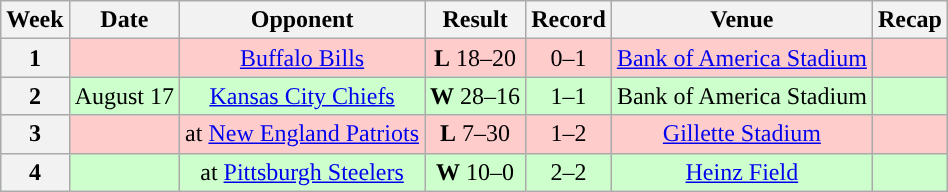<table class="wikitable" style="text-align:center">
<tr>
<th>Week</th>
<th>Date</th>
<th>Opponent</th>
<th>Result</th>
<th>Record</th>
<th>Venue</th>
<th>Recap</th>
</tr>
<tr style="background:#fcc">
<th>1</th>
<td></td>
<td><a href='#'>Buffalo Bills</a></td>
<td><strong>L</strong> 18–20</td>
<td>0–1</td>
<td><a href='#'>Bank of America Stadium</a></td>
<td></td>
</tr>
<tr style="background:#cfc">
<th>2</th>
<td>August 17</td>
<td><a href='#'>Kansas City Chiefs</a></td>
<td><strong>W</strong> 28–16</td>
<td>1–1</td>
<td>Bank of America Stadium</td>
<td></td>
</tr>
<tr style="background:#fcc">
<th>3</th>
<td></td>
<td>at <a href='#'>New England Patriots</a></td>
<td><strong>L</strong> 7–30</td>
<td>1–2</td>
<td><a href='#'>Gillette Stadium</a></td>
<td></td>
</tr>
<tr style="background:#cfc">
<th>4</th>
<td></td>
<td>at <a href='#'>Pittsburgh Steelers</a></td>
<td><strong>W</strong> 10–0</td>
<td>2–2</td>
<td><a href='#'>Heinz Field</a></td>
<td></td>
</tr>
</table>
